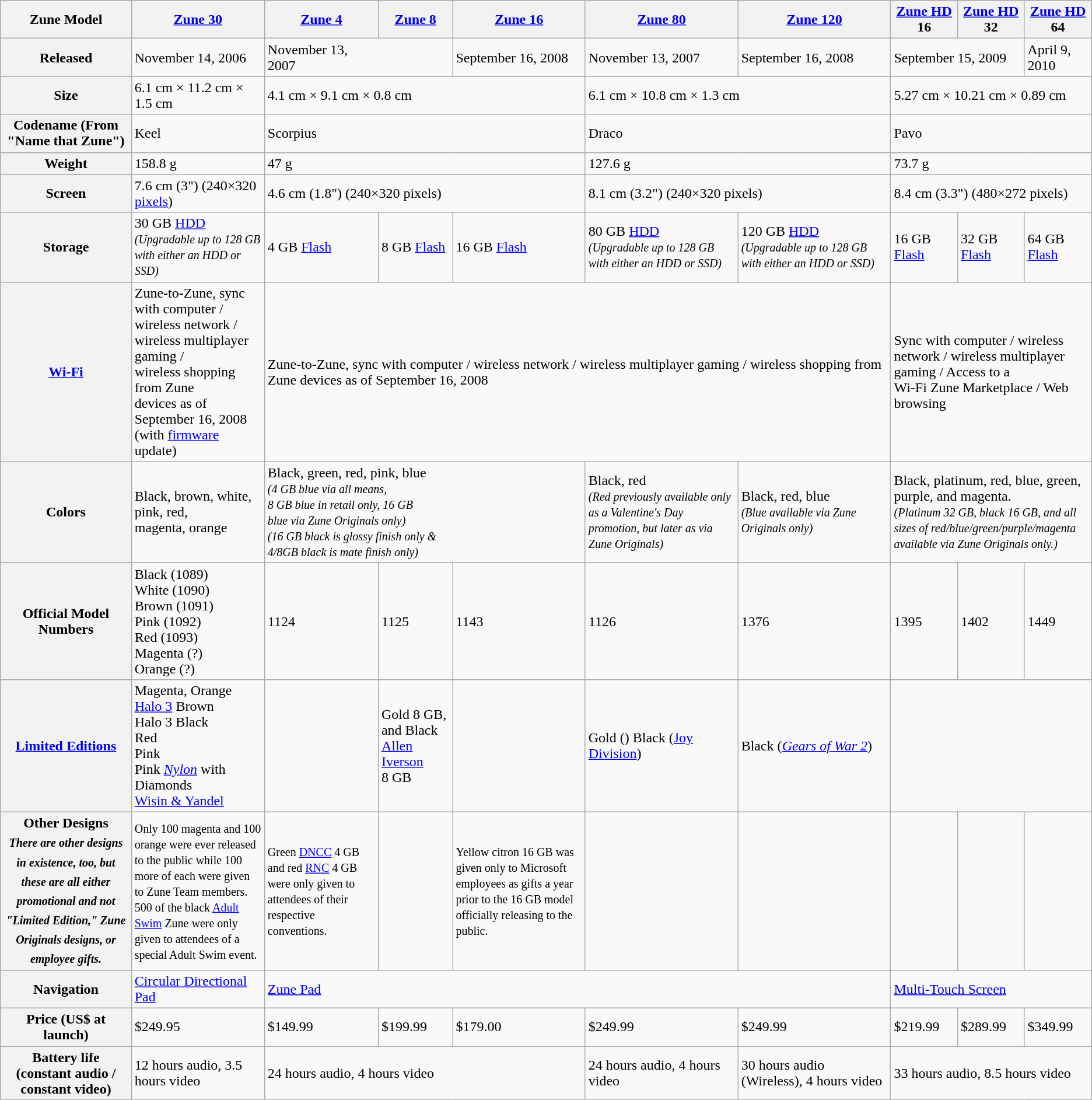<table class="wikitable">
<tr>
<th>Zune Model</th>
<th><a href='#'>Zune 30</a></th>
<th><a href='#'>Zune 4</a></th>
<th><a href='#'>Zune 8</a></th>
<th><a href='#'>Zune 16</a></th>
<th style="width:14%"><a href='#'>Zune 80</a></th>
<th style="width:14%"><a href='#'>Zune 120</a></th>
<th><a href='#'>Zune HD</a> 16</th>
<th><a href='#'>Zune HD</a> 32</th>
<th><a href='#'>Zune HD</a> 64</th>
</tr>
<tr>
<th>Released</th>
<td>November 14, 2006</td>
<td colspan="2">November 13,<br>2007</td>
<td>September 16, 2008</td>
<td>November 13, 2007</td>
<td>September 16, 2008</td>
<td colspan="2">September 15, 2009</td>
<td>April 9, 2010</td>
</tr>
<tr>
<th style="width:12%">Size</th>
<td>6.1 cm × 11.2 cm × 1.5 cm</td>
<td colspan="3">4.1 cm × 9.1 cm × 0.8 cm</td>
<td colspan="2">6.1 cm × 10.8 cm × 1.3 cm</td>
<td colspan="3">5.27 cm × 10.21 cm × 0.89 cm</td>
</tr>
<tr>
<th>Codename (From "Name that Zune")</th>
<td>Keel</td>
<td colspan="3">Scorpius</td>
<td colspan="2">Draco</td>
<td colspan="3">Pavo</td>
</tr>
<tr>
<th>Weight</th>
<td>158.8 g</td>
<td colspan="3">47 g</td>
<td colspan="2">127.6 g</td>
<td colspan="3">73.7 g</td>
</tr>
<tr>
<th>Screen</th>
<td>7.6 cm (3") (240×320 <a href='#'>pixels</a>)</td>
<td colspan="3">4.6 cm (1.8") (240×320 pixels)</td>
<td colspan="2">8.1 cm (3.2") (240×320 pixels)</td>
<td colspan="3">8.4 cm (3.3") (480×272 pixels)</td>
</tr>
<tr>
<th>Storage</th>
<td>30 GB <a href='#'>HDD</a><br><em><small>(Upgradable up to 128 GB with either an HDD or SSD)</small></em></td>
<td>4 GB <a href='#'>Flash</a></td>
<td>8 GB <a href='#'>Flash</a></td>
<td>16 GB <a href='#'>Flash</a></td>
<td>80 GB <a href='#'>HDD</a><br><em><small>(Upgradable up to 128 GB with either an HDD or SSD)</small></em></td>
<td>120 GB <a href='#'>HDD</a><br><em><small>(Upgradable up to 128 GB with either an HDD or SSD)</small></em></td>
<td>16 GB <a href='#'>Flash</a></td>
<td>32 GB <a href='#'>Flash</a></td>
<td>64 GB <a href='#'>Flash</a></td>
</tr>
<tr>
<th><a href='#'>Wi-Fi</a></th>
<td>Zune-to-Zune, sync with computer / wireless network /<br>wireless multiplayer gaming /<br>wireless shopping from Zune<br>devices as of September 16, 2008 (with <a href='#'>firmware</a> update)</td>
<td colspan="5">Zune-to-Zune, sync with computer / wireless network / wireless multiplayer gaming / wireless shopping from Zune devices as of September 16, 2008</td>
<td colspan="3">Sync with computer / wireless network / wireless multiplayer gaming / Access to a<br>Wi-Fi Zune Marketplace / Web browsing</td>
</tr>
<tr>
<th>Colors</th>
<td>Black, brown, white, pink, red,<br>magenta, orange</td>
<td colspan="3">Black, green, red, pink, blue<br><small><em>(4 GB blue via all means,</em></small><br><small><em>8 GB blue in retail only, 16 GB</em></small><br><em><small>blue via Zune Originals only)</small></em><br><small><em>(16 GB black is glossy finish only &</em></small><br><small><em>4/8GB black is mate finish only)</em></small></td>
<td>Black, red<br><em><small>(Red previously available only as a Valentine's Day promotion, but later as via Zune Originals)</small></em></td>
<td>Black, red, blue<br><small><em>(Blue available via Zune Originals only)</em></small></td>
<td colspan="3">Black, platinum, red, blue, green, purple, and magenta.<br><small><em>(Platinum 32 GB, black 16 GB, and all sizes of red/blue/green/purple/magenta available via Zune Originals only.)</em></small></td>
</tr>
<tr>
<th>Official Model Numbers</th>
<td>Black (1089)<br>White (1090)<br>Brown (1091)<br>Pink (1092) <br>Red (1093)<br>Magenta (?)<br>Orange (?)</td>
<td>1124</td>
<td>1125</td>
<td>1143</td>
<td>1126</td>
<td>1376</td>
<td>1395</td>
<td>1402</td>
<td>1449</td>
</tr>
<tr>
<th><a href='#'>Limited Editions</a></th>
<td>Magenta, Orange<br><a href='#'>Halo 3</a> Brown<br>Halo 3 Black<br>Red<br>Pink<br>Pink <em><a href='#'>Nylon</a></em> with Diamonds<br><a href='#'>Wisin & Yandel</a></td>
<td></td>
<td>Gold  8 GB, and Black <a href='#'>Allen Iverson</a> 8 GB</td>
<td></td>
<td>Gold () Black (<a href='#'>Joy Division</a>)</td>
<td>Black (<em><a href='#'>Gears of War 2</a></em>)</td>
<td colspan="3"></td>
</tr>
<tr>
<th>Other Designs<br><em><sub>There are other designs in existence, too, but these are all either promotional and not "Limited Edition," Zune Originals designs, or employee gifts.</sub></em></th>
<td><small>Only 100 magenta and 100 orange were ever released to the public while 100 more of each were given to Zune Team members.</small><br><small>500 of the black <a href='#'>Adult Swim</a> Zune were only given to attendees of a special Adult Swim event.</small></td>
<td><small>Green <a href='#'>DNCC</a> 4 GB and red <a href='#'>RNC</a> 4 GB</small> <small>were only given to attendees of their respective conventions.</small></td>
<td></td>
<td><small>Yellow citron 16 GB was given only to Microsoft employees as gifts a year prior to the 16 GB model officially releasing to the public.</small></td>
<td></td>
<td></td>
<td></td>
<td></td>
<td></td>
</tr>
<tr>
<th>Navigation</th>
<td><a href='#'>Circular Directional Pad</a></td>
<td colspan="5"><a href='#'>Zune Pad</a></td>
<td colspan="3"><a href='#'>Multi-Touch Screen</a></td>
</tr>
<tr>
<th>Price (US$ at launch)</th>
<td>$249.95</td>
<td>$149.99</td>
<td>$199.99</td>
<td>$179.00</td>
<td>$249.99</td>
<td>$249.99</td>
<td>$219.99<br></td>
<td>$289.99</td>
<td>$349.99</td>
</tr>
<tr>
<th>Battery life (constant audio / constant video)</th>
<td>12 hours audio, 3.5 hours video</td>
<td colspan="3">24 hours audio, 4 hours video</td>
<td>24 hours audio, 4 hours video</td>
<td>30 hours audio (Wireless), 4 hours video</td>
<td colspan="3">33 hours audio, 8.5 hours video</td>
</tr>
</table>
